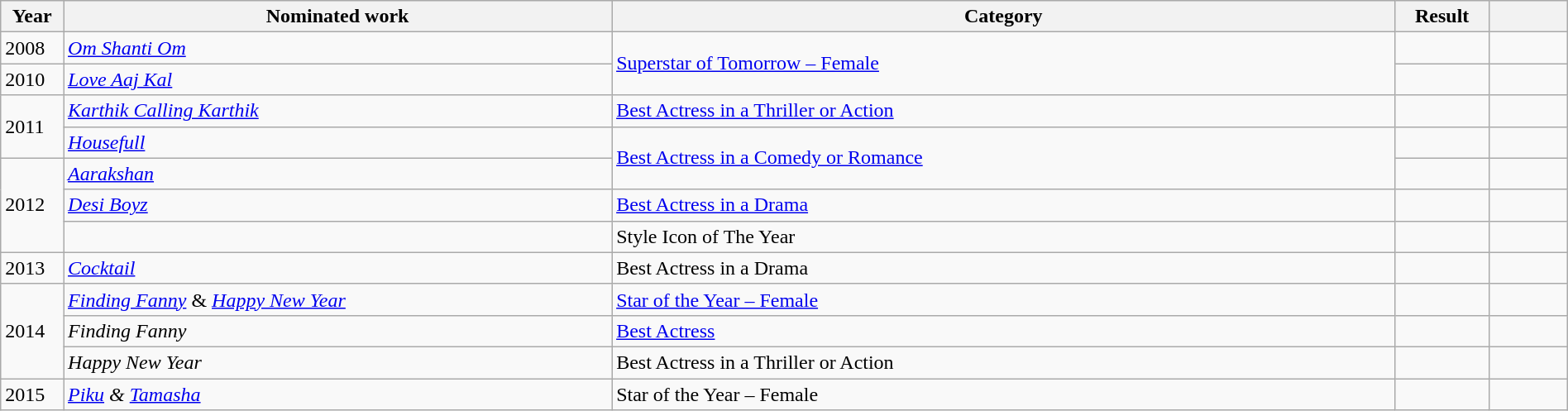<table class="wikitable" style="width:100%;">
<tr>
<th scope="col" style="width:4%;">Year</th>
<th scope="col" style="width:35%;">Nominated work</th>
<th scope="col" style="width:50%;">Category</th>
<th scope="col" style="width:6%;">Result</th>
<th scope="col" style="width:5%;"></th>
</tr>
<tr>
<td>2008</td>
<td><em><a href='#'>Om Shanti Om</a></em></td>
<td rowspan="2"><a href='#'>Superstar of Tomorrow – Female</a></td>
<td></td>
<td style="text-align:center;"></td>
</tr>
<tr>
<td>2010</td>
<td><em><a href='#'>Love Aaj Kal</a></em></td>
<td></td>
<td style="text-align:center;"></td>
</tr>
<tr>
<td rowspan="2">2011</td>
<td><em><a href='#'>Karthik Calling Karthik</a></em></td>
<td><a href='#'>Best Actress in a Thriller or Action</a></td>
<td></td>
<td style="text-align:center;"></td>
</tr>
<tr>
<td><em><a href='#'>Housefull</a></em></td>
<td rowspan="2"><a href='#'>Best Actress in a Comedy or Romance</a></td>
<td></td>
<td style="text-align:center;"></td>
</tr>
<tr>
<td rowspan="3">2012</td>
<td><em><a href='#'>Aarakshan</a></em></td>
<td></td>
<td style="text-align:center;"></td>
</tr>
<tr>
<td><em><a href='#'>Desi Boyz</a></em></td>
<td><a href='#'>Best Actress in a Drama</a></td>
<td></td>
<td style="text-align:center;"></td>
</tr>
<tr>
<td></td>
<td>Style Icon of The Year</td>
<td></td>
<td style="text-align:center;"></td>
</tr>
<tr>
<td>2013</td>
<td><em><a href='#'>Cocktail</a></em></td>
<td>Best Actress in a Drama</td>
<td></td>
<td style="text-align:center;"></td>
</tr>
<tr>
<td rowspan="3">2014</td>
<td><em><a href='#'>Finding Fanny</a></em> & <em><a href='#'>Happy New Year</a></em></td>
<td><a href='#'>Star of the Year – Female</a></td>
<td></td>
<td style="text-align:center;"></td>
</tr>
<tr>
<td><em>Finding Fanny</em></td>
<td><a href='#'>Best Actress</a></td>
<td></td>
<td style="text-align:center;"></td>
</tr>
<tr>
<td><em>Happy New Year</em></td>
<td>Best Actress in a Thriller or Action</td>
<td></td>
<td style="text-align:center;"></td>
</tr>
<tr>
<td>2015</td>
<td><em><a href='#'>Piku</a> &</em> <em><a href='#'>Tamasha</a></em></td>
<td>Star of the Year – Female</td>
<td></td>
<td style="text-align:center;"></td>
</tr>
</table>
